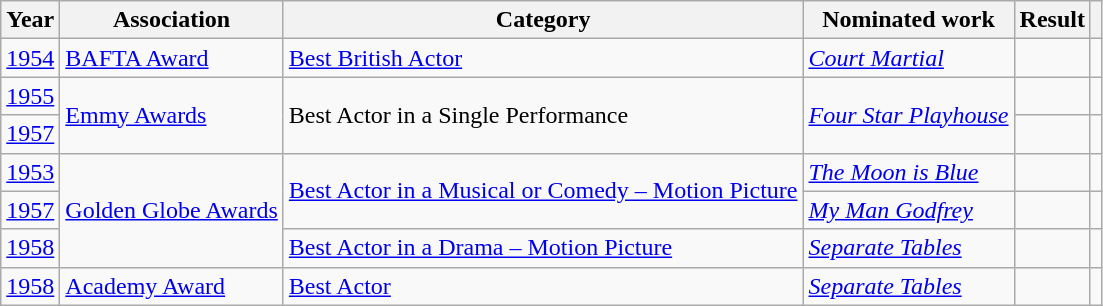<table class="wikitable unsortable">
<tr>
<th>Year</th>
<th>Association</th>
<th>Category</th>
<th>Nominated work</th>
<th>Result</th>
<th></th>
</tr>
<tr>
<td><a href='#'>1954</a></td>
<td><a href='#'>BAFTA Award</a></td>
<td><a href='#'>Best British Actor</a></td>
<td><em><a href='#'>Court Martial</a></em></td>
<td></td>
<td></td>
</tr>
<tr>
<td><a href='#'>1955</a></td>
<td rowspan=2><a href='#'>Emmy Awards</a></td>
<td rowspan=2>Best Actor in a Single Performance</td>
<td rowspan=2><em><a href='#'>Four Star Playhouse</a></em></td>
<td></td>
<td></td>
</tr>
<tr>
<td><a href='#'>1957</a></td>
<td></td>
<td></td>
</tr>
<tr>
<td><a href='#'>1953</a></td>
<td rowspan=3><a href='#'>Golden Globe Awards</a></td>
<td rowspan=2><a href='#'>Best Actor in a Musical or Comedy – Motion Picture</a></td>
<td><em><a href='#'>The Moon is Blue</a></em></td>
<td></td>
<td></td>
</tr>
<tr>
<td><a href='#'>1957</a></td>
<td><em><a href='#'>My Man Godfrey</a></em></td>
<td></td>
<td></td>
</tr>
<tr>
<td><a href='#'>1958</a></td>
<td><a href='#'>Best Actor in a Drama – Motion Picture</a></td>
<td><em><a href='#'>Separate Tables</a></em></td>
<td></td>
<td></td>
</tr>
<tr>
<td><a href='#'>1958</a></td>
<td><a href='#'>Academy Award</a></td>
<td><a href='#'>Best Actor</a></td>
<td><em><a href='#'>Separate Tables</a></em></td>
<td></td>
<td></td>
</tr>
</table>
